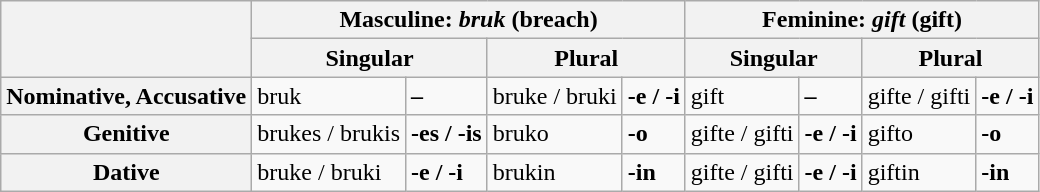<table class="wikitable">
<tr>
<th rowspan="2"></th>
<th colspan="4">Masculine: <em>bruk</em> (breach)</th>
<th colspan="4">Feminine: <em>gift</em> (gift)</th>
</tr>
<tr>
<th colspan="2">Singular</th>
<th colspan="2">Plural</th>
<th colspan="2">Singular</th>
<th colspan="2">Plural</th>
</tr>
<tr>
<th>Nominative, Accusative</th>
<td>bruk</td>
<td><strong>–</strong></td>
<td>bruke / bruki</td>
<td><strong>-e / -i</strong></td>
<td>gift</td>
<td><strong>–</strong></td>
<td>gifte / gifti</td>
<td><strong>-e / -i</strong></td>
</tr>
<tr>
<th>Genitive</th>
<td>brukes / brukis</td>
<td><strong>-es / -is</strong></td>
<td>bruko</td>
<td><strong>-o</strong></td>
<td>gifte / gifti</td>
<td><strong>-e / -i</strong></td>
<td>gifto</td>
<td><strong>-o</strong></td>
</tr>
<tr>
<th>Dative</th>
<td>bruke / bruki</td>
<td><strong>-e / -i</strong></td>
<td>brukin</td>
<td><strong>-in</strong></td>
<td>gifte / gifti</td>
<td><strong>-e / -i</strong></td>
<td>giftin</td>
<td><strong>-in</strong></td>
</tr>
</table>
